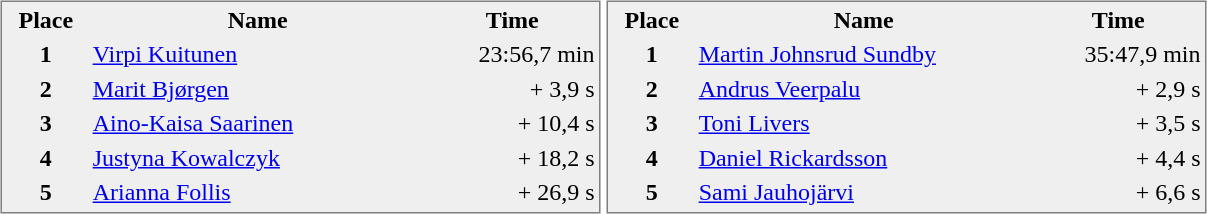<table border="0">
<tr>
<td valign="top"><br><table style="border:1px solid #808080; background-color:#EFEFEF" cellspacing="1" cellpadding="2" width="400">
<tr bgcolor="#EFEFEF">
<th>Place</th>
<th width="220">Name</th>
<th>Time</th>
</tr>
<tr align="center" valign="top">
<th>1</th>
<td align="left"> <a href='#'>Virpi Kuitunen</a></td>
<td align="right">23:56,7 min</td>
</tr>
<tr align="center" valign="top">
<th>2</th>
<td align="left"> <a href='#'>Marit Bjørgen</a></td>
<td align="right">+ 3,9 s</td>
</tr>
<tr align="center" valign="top">
<th>3</th>
<td align="left"> <a href='#'>Aino-Kaisa Saarinen</a></td>
<td align="right">+ 10,4 s</td>
</tr>
<tr align="center" valign="top">
<th>4</th>
<td align="left"> <a href='#'>Justyna Kowalczyk</a></td>
<td align="right">+ 18,2 s</td>
</tr>
<tr align="center" valign="top">
<th>5</th>
<td align="left"> <a href='#'>Arianna Follis</a></td>
<td align="right">+ 26,9 s</td>
</tr>
<tr align="center" valign="top">
</tr>
</table>
</td>
<td valign="top"><br><table style="border:1px solid #808080; background-color:#EFEFEF;" cellspacing="1" cellpadding="2" width="400">
<tr bgcolor="#EFEFEF">
<th>Place</th>
<th width="220">Name</th>
<th>Time</th>
</tr>
<tr align="center" valign="top">
<th>1</th>
<td align="left"> <a href='#'>Martin Johnsrud Sundby</a></td>
<td align="right">35:47,9  min</td>
</tr>
<tr align="center" valign="top">
<th>2</th>
<td align="left"> <a href='#'>Andrus Veerpalu</a></td>
<td align="right">+ 2,9 s</td>
</tr>
<tr align="center" valign="top">
<th>3</th>
<td align="left"> <a href='#'>Toni Livers</a></td>
<td align="right">+ 3,5 s</td>
</tr>
<tr align="center" valign="top">
<th>4</th>
<td align="left"> <a href='#'>Daniel Rickardsson</a></td>
<td align="right">+ 4,4 s</td>
</tr>
<tr align="center" valign="top">
<th>5</th>
<td align="left"> <a href='#'>Sami Jauhojärvi</a></td>
<td align="right">+ 6,6 s</td>
</tr>
<tr align="center" valign="top">
</tr>
</table>
</td>
</tr>
</table>
